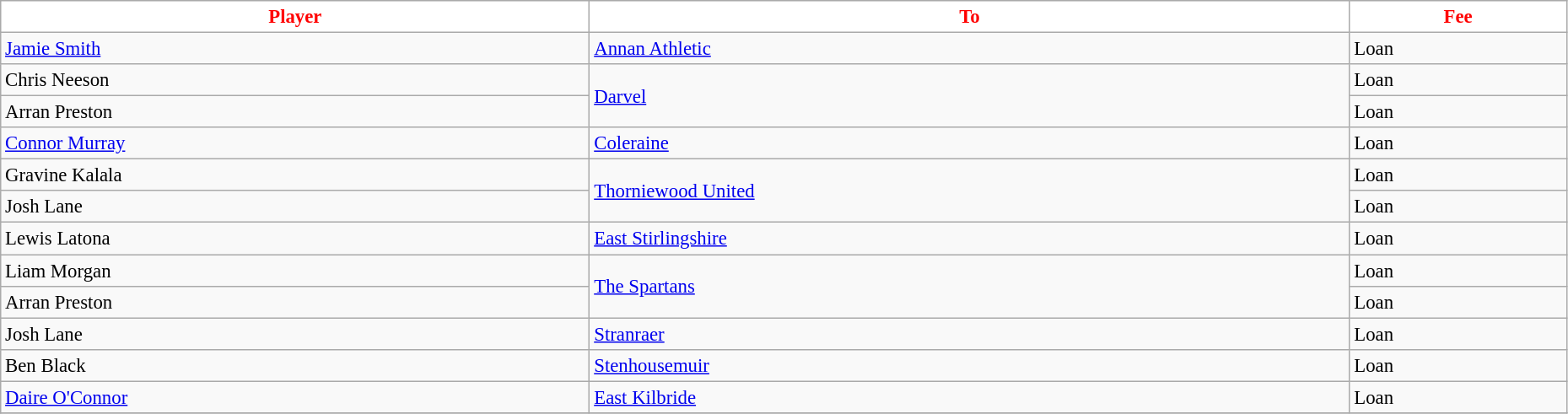<table class="wikitable" style="text-align:left; font-size:95%;width:98%;">
<tr>
<th style="background:white; color:red;">Player</th>
<th style="background:white; color:red;">To</th>
<th style="background:white; color:red;">Fee</th>
</tr>
<tr>
<td> <a href='#'>Jamie Smith</a></td>
<td> <a href='#'>Annan Athletic</a></td>
<td>Loan</td>
</tr>
<tr>
<td> Chris Neeson</td>
<td rowspan=2> <a href='#'>Darvel</a></td>
<td>Loan</td>
</tr>
<tr>
<td> Arran Preston</td>
<td>Loan</td>
</tr>
<tr>
<td> <a href='#'>Connor Murray</a></td>
<td> <a href='#'>Coleraine</a></td>
<td>Loan</td>
</tr>
<tr>
<td> Gravine Kalala</td>
<td rowspan=2> <a href='#'>Thorniewood United</a></td>
<td>Loan</td>
</tr>
<tr>
<td> Josh Lane</td>
<td>Loan</td>
</tr>
<tr>
<td> Lewis Latona</td>
<td> <a href='#'>East Stirlingshire</a></td>
<td>Loan</td>
</tr>
<tr>
<td> Liam Morgan</td>
<td rowspan=2> <a href='#'>The Spartans</a></td>
<td>Loan</td>
</tr>
<tr>
<td> Arran Preston</td>
<td>Loan</td>
</tr>
<tr>
<td> Josh Lane</td>
<td> <a href='#'>Stranraer</a></td>
<td>Loan</td>
</tr>
<tr>
<td> Ben Black</td>
<td> <a href='#'>Stenhousemuir</a></td>
<td>Loan</td>
</tr>
<tr>
<td> <a href='#'>Daire O'Connor</a></td>
<td> <a href='#'>East Kilbride</a></td>
<td>Loan</td>
</tr>
<tr>
</tr>
</table>
